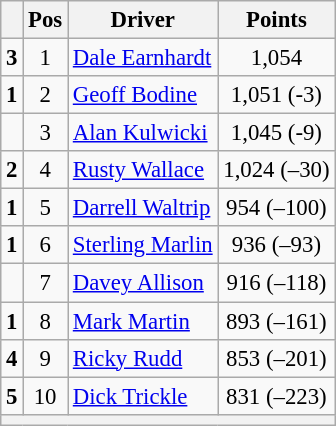<table class="wikitable" style="font-size: 95%;">
<tr>
<th></th>
<th>Pos</th>
<th>Driver</th>
<th>Points</th>
</tr>
<tr>
<td align="left">  <strong>3</strong></td>
<td style="text-align:center;">1</td>
<td><a href='#'>Dale Earnhardt</a></td>
<td style="text-align:center;">1,054</td>
</tr>
<tr>
<td align="left">  <strong>1</strong></td>
<td style="text-align:center;">2</td>
<td><a href='#'>Geoff Bodine</a></td>
<td style="text-align:center;">1,051 (-3)</td>
</tr>
<tr>
<td align="left"></td>
<td style="text-align:center;">3</td>
<td><a href='#'>Alan Kulwicki</a></td>
<td style="text-align:center;">1,045 (-9)</td>
</tr>
<tr>
<td align="left">  <strong>2</strong></td>
<td style="text-align:center;">4</td>
<td><a href='#'>Rusty Wallace</a></td>
<td style="text-align:center;">1,024 (–30)</td>
</tr>
<tr>
<td align="left">  <strong>1</strong></td>
<td style="text-align:center;">5</td>
<td><a href='#'>Darrell Waltrip</a></td>
<td style="text-align:center;">954 (–100)</td>
</tr>
<tr>
<td align="left">  <strong>1</strong></td>
<td style="text-align:center;">6</td>
<td><a href='#'>Sterling Marlin</a></td>
<td style="text-align:center;">936 (–93)</td>
</tr>
<tr>
<td align="left"></td>
<td style="text-align:center;">7</td>
<td><a href='#'>Davey Allison</a></td>
<td style="text-align:center;">916 (–118)</td>
</tr>
<tr>
<td align="left">  <strong>1</strong></td>
<td style="text-align:center;">8</td>
<td><a href='#'>Mark Martin</a></td>
<td style="text-align:center;">893 (–161)</td>
</tr>
<tr>
<td align="left">  <strong>4</strong></td>
<td style="text-align:center;">9</td>
<td><a href='#'>Ricky Rudd</a></td>
<td style="text-align:center;">853 (–201)</td>
</tr>
<tr>
<td align="left">  <strong>5</strong></td>
<td style="text-align:center;">10</td>
<td><a href='#'>Dick Trickle</a></td>
<td style="text-align:center;">831 (–223)</td>
</tr>
<tr class="sortbottom">
<th colspan="9"></th>
</tr>
</table>
